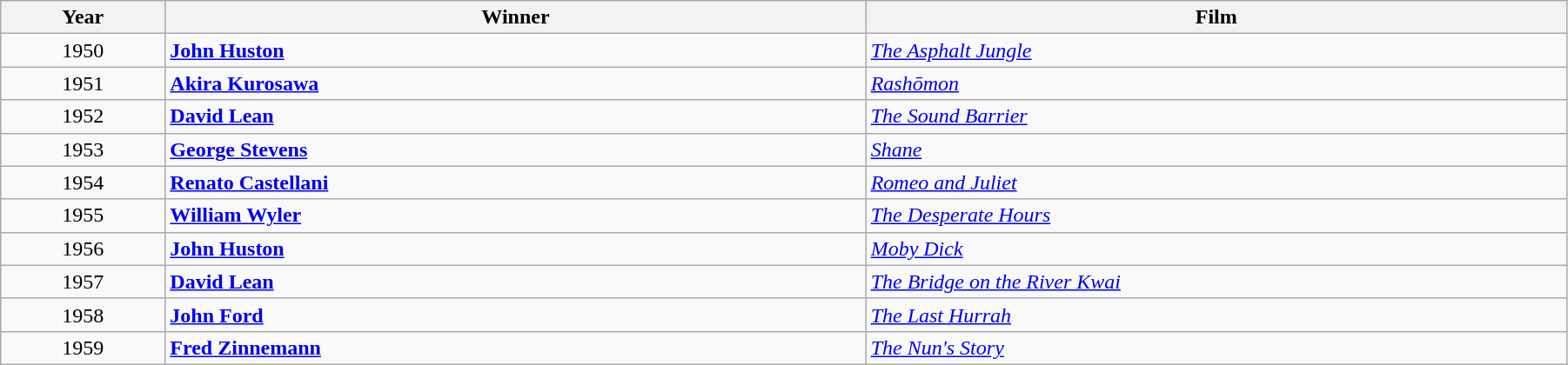<table class="wikitable" width="95%" cellpadding="5">
<tr>
<th width="100"><strong>Year</strong></th>
<th width="450"><strong>Winner</strong></th>
<th width="450"><strong>Film</strong></th>
</tr>
<tr>
<td style="text-align:center;">1950</td>
<td><strong><a href='#'>John Huston</a></strong></td>
<td><em><a href='#'>The Asphalt Jungle</a></em></td>
</tr>
<tr>
<td style="text-align:center;">1951</td>
<td><strong><a href='#'>Akira Kurosawa</a></strong></td>
<td><em><a href='#'>Rashōmon</a></em></td>
</tr>
<tr>
<td style="text-align:center;">1952</td>
<td><strong><a href='#'>David Lean</a></strong></td>
<td><em><a href='#'>The Sound Barrier</a></em></td>
</tr>
<tr>
<td style="text-align:center;">1953</td>
<td><strong><a href='#'>George Stevens</a></strong></td>
<td><em><a href='#'>Shane</a></em></td>
</tr>
<tr>
<td style="text-align:center;">1954</td>
<td><strong><a href='#'>Renato Castellani</a></strong></td>
<td><em><a href='#'>Romeo and Juliet</a></em></td>
</tr>
<tr>
<td style="text-align:center;">1955</td>
<td><strong><a href='#'>William Wyler</a></strong></td>
<td><em><a href='#'>The Desperate Hours</a></em></td>
</tr>
<tr>
<td style="text-align:center;">1956</td>
<td><strong><a href='#'>John Huston</a></strong></td>
<td><em><a href='#'>Moby Dick</a></em></td>
</tr>
<tr>
<td style="text-align:center;">1957</td>
<td><strong><a href='#'>David Lean</a></strong></td>
<td><em><a href='#'>The Bridge on the River Kwai</a></em></td>
</tr>
<tr>
<td style="text-align:center;">1958</td>
<td><strong><a href='#'>John Ford</a></strong></td>
<td><em><a href='#'>The Last Hurrah</a></em></td>
</tr>
<tr>
<td style="text-align:center;">1959</td>
<td><strong><a href='#'>Fred Zinnemann</a></strong></td>
<td><em><a href='#'>The Nun's Story</a></em></td>
</tr>
</table>
